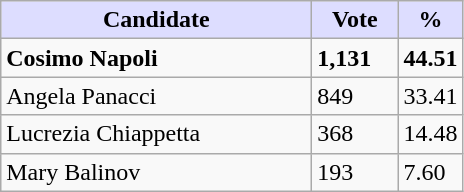<table class="wikitable">
<tr>
<th style="background:#ddf; width:200px;">Candidate</th>
<th style="background:#ddf; width:50px;">Vote</th>
<th style="background:#ddf; width:30px;">%</th>
</tr>
<tr>
<td><strong>Cosimo Napoli</strong></td>
<td><strong>1,131</strong></td>
<td><strong>44.51</strong></td>
</tr>
<tr>
<td>Angela Panacci</td>
<td>849</td>
<td>33.41</td>
</tr>
<tr>
<td>Lucrezia Chiappetta</td>
<td>368</td>
<td>14.48</td>
</tr>
<tr>
<td>Mary Balinov</td>
<td>193</td>
<td>7.60</td>
</tr>
</table>
